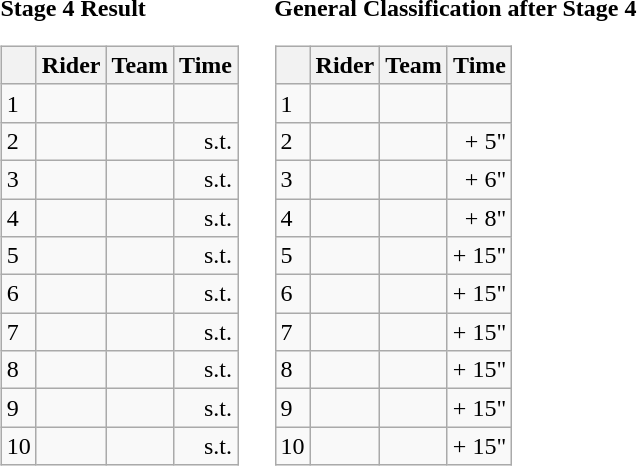<table>
<tr>
<td><strong>Stage 4 Result</strong><br><table class="wikitable">
<tr>
<th></th>
<th>Rider</th>
<th>Team</th>
<th>Time</th>
</tr>
<tr>
<td>1</td>
<td></td>
<td></td>
<td align="right"></td>
</tr>
<tr>
<td>2</td>
<td></td>
<td></td>
<td align="right">s.t.</td>
</tr>
<tr>
<td>3</td>
<td></td>
<td></td>
<td align="right">s.t.</td>
</tr>
<tr>
<td>4</td>
<td></td>
<td></td>
<td align="right">s.t.</td>
</tr>
<tr>
<td>5</td>
<td></td>
<td></td>
<td align="right">s.t.</td>
</tr>
<tr>
<td>6</td>
<td></td>
<td></td>
<td align="right">s.t.</td>
</tr>
<tr>
<td>7</td>
<td></td>
<td></td>
<td align="right">s.t.</td>
</tr>
<tr>
<td>8</td>
<td></td>
<td></td>
<td align="right">s.t.</td>
</tr>
<tr>
<td>9</td>
<td></td>
<td></td>
<td align="right">s.t.</td>
</tr>
<tr>
<td>10</td>
<td></td>
<td></td>
<td align="right">s.t.</td>
</tr>
</table>
</td>
<td></td>
<td><strong>General Classification after Stage 4</strong><br><table class="wikitable">
<tr>
<th></th>
<th>Rider</th>
<th>Team</th>
<th>Time</th>
</tr>
<tr>
<td>1</td>
<td> </td>
<td></td>
<td align="right"></td>
</tr>
<tr>
<td>2</td>
<td> </td>
<td></td>
<td align="right">+ 5"</td>
</tr>
<tr>
<td>3</td>
<td></td>
<td></td>
<td align="right">+ 6"</td>
</tr>
<tr>
<td>4</td>
<td></td>
<td></td>
<td align="right">+ 8"</td>
</tr>
<tr>
<td>5</td>
<td></td>
<td></td>
<td align="right">+ 15"</td>
</tr>
<tr>
<td>6</td>
<td></td>
<td></td>
<td align="right">+ 15"</td>
</tr>
<tr>
<td>7</td>
<td></td>
<td></td>
<td align="right">+ 15"</td>
</tr>
<tr>
<td>8</td>
<td></td>
<td></td>
<td align="right">+ 15"</td>
</tr>
<tr>
<td>9</td>
<td></td>
<td></td>
<td align="right">+ 15"</td>
</tr>
<tr>
<td>10</td>
<td></td>
<td></td>
<td align="right">+ 15"</td>
</tr>
</table>
</td>
</tr>
</table>
